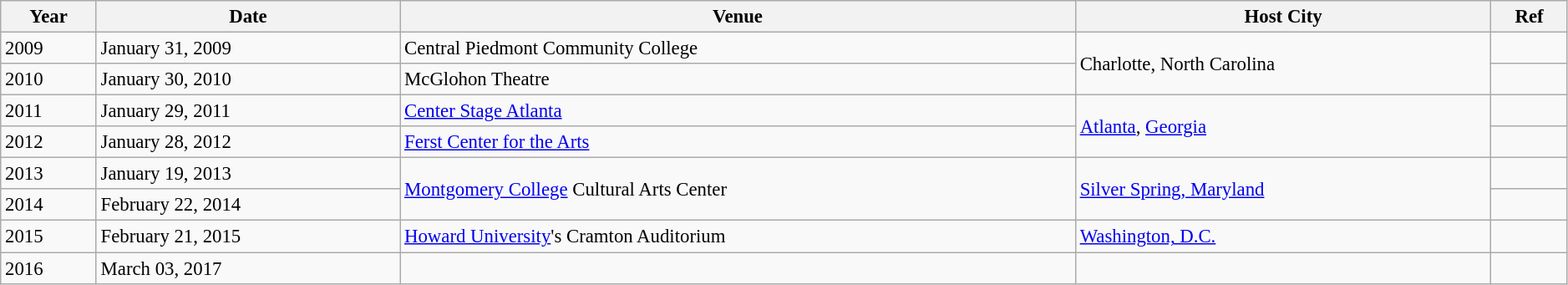<table class="wikitable"  style="font-size:95%; width:99%;">
<tr>
<th>Year</th>
<th>Date</th>
<th>Venue</th>
<th>Host City</th>
<th>Ref</th>
</tr>
<tr>
<td>2009</td>
<td>January 31, 2009</td>
<td>Central Piedmont Community College</td>
<td rowspan="2">Charlotte, North Carolina</td>
<td></td>
</tr>
<tr>
<td>2010</td>
<td>January 30, 2010</td>
<td>McGlohon Theatre</td>
<td></td>
</tr>
<tr>
<td>2011</td>
<td>January 29, 2011</td>
<td><a href='#'>Center Stage Atlanta</a></td>
<td rowspan="2"><a href='#'>Atlanta</a>, <a href='#'>Georgia</a></td>
<td></td>
</tr>
<tr>
<td>2012</td>
<td>January 28, 2012</td>
<td><a href='#'>Ferst Center for the Arts</a></td>
<td></td>
</tr>
<tr>
<td>2013</td>
<td>January 19, 2013</td>
<td rowspan="2"><a href='#'>Montgomery College</a> Cultural Arts Center</td>
<td rowspan="2"><a href='#'>Silver Spring, Maryland</a></td>
<td></td>
</tr>
<tr>
<td>2014</td>
<td>February 22, 2014</td>
<td></td>
</tr>
<tr>
<td>2015</td>
<td>February 21, 2015</td>
<td><a href='#'>Howard University</a>'s Cramton Auditorium</td>
<td><a href='#'>Washington, D.C.</a></td>
<td></td>
</tr>
<tr>
<td>2016</td>
<td>March 03, 2017</td>
<td></td>
<td></td>
<td></td>
</tr>
</table>
